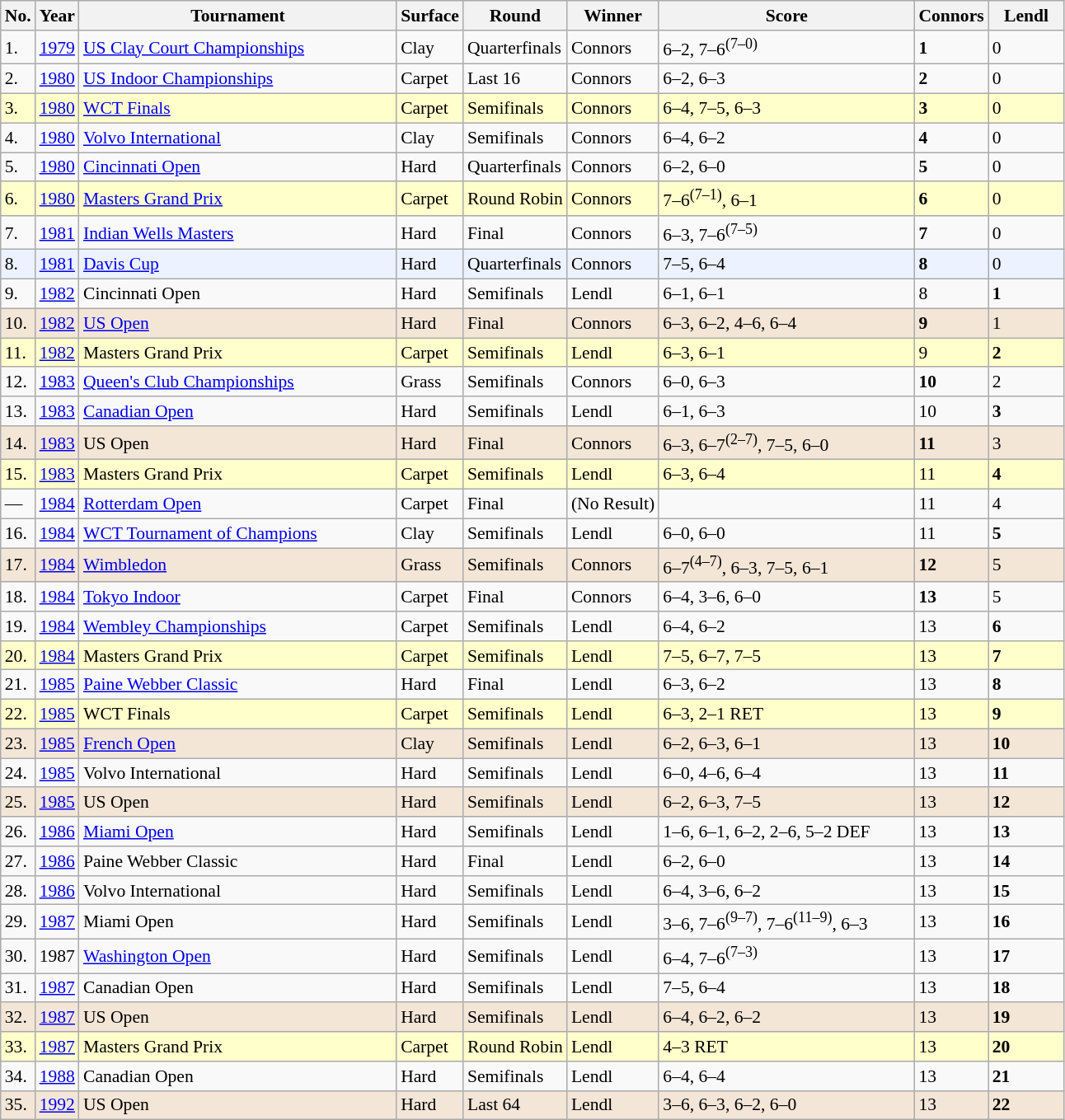<table class="sortable wikitable" style="font-size:90%;">
<tr>
<th>No.</th>
<th>Year</th>
<th width=250>Tournament</th>
<th>Surface</th>
<th>Round</th>
<th>Winner</th>
<th width=200>Score</th>
<th>Connors</th>
<th width=55>Lendl</th>
</tr>
<tr>
<td>1.</td>
<td><a href='#'>1979</a></td>
<td><a href='#'>US Clay Court Championships</a></td>
<td>Clay</td>
<td>Quarterfinals</td>
<td>Connors</td>
<td>6–2, 7–6<sup>(7–0)</sup></td>
<td><strong>1</strong></td>
<td>0</td>
</tr>
<tr>
<td>2.</td>
<td><a href='#'>1980</a></td>
<td><a href='#'>US Indoor Championships</a></td>
<td>Carpet</td>
<td>Last 16</td>
<td>Connors</td>
<td>6–2, 6–3</td>
<td><strong>2</strong></td>
<td>0</td>
</tr>
<tr style="background:#ffffcc;">
<td>3.</td>
<td><a href='#'>1980</a></td>
<td><a href='#'>WCT Finals</a></td>
<td>Carpet</td>
<td>Semifinals</td>
<td>Connors</td>
<td>6–4, 7–5, 6–3</td>
<td><strong>3</strong></td>
<td>0</td>
</tr>
<tr>
<td>4.</td>
<td><a href='#'>1980</a></td>
<td><a href='#'>Volvo International</a></td>
<td>Clay</td>
<td>Semifinals</td>
<td>Connors</td>
<td>6–4, 6–2</td>
<td><strong>4</strong></td>
<td>0</td>
</tr>
<tr>
<td>5.</td>
<td><a href='#'>1980</a></td>
<td><a href='#'>Cincinnati Open</a></td>
<td>Hard</td>
<td>Quarterfinals</td>
<td>Connors</td>
<td>6–2, 6–0</td>
<td><strong>5</strong></td>
<td>0</td>
</tr>
<tr bgcolor="ffffcc">
<td>6.</td>
<td><a href='#'>1980</a></td>
<td><a href='#'>Masters Grand Prix</a></td>
<td>Carpet</td>
<td>Round Robin</td>
<td>Connors</td>
<td>7–6<sup>(7–1)</sup>, 6–1</td>
<td><strong>6</strong></td>
<td>0</td>
</tr>
<tr>
<td>7.</td>
<td><a href='#'>1981</a></td>
<td><a href='#'>Indian Wells Masters</a></td>
<td>Hard</td>
<td>Final</td>
<td>Connors</td>
<td>6–3, 7–6<sup>(7–5)</sup></td>
<td><strong>7</strong></td>
<td>0</td>
</tr>
<tr bgcolor="ecf2ff">
<td>8.</td>
<td><a href='#'>1981</a></td>
<td><a href='#'>Davis Cup</a></td>
<td>Hard</td>
<td>Quarterfinals</td>
<td>Connors</td>
<td>7–5, 6–4</td>
<td><strong>8</strong></td>
<td>0</td>
</tr>
<tr>
<td>9.</td>
<td><a href='#'>1982</a></td>
<td>Cincinnati Open</td>
<td>Hard</td>
<td>Semifinals</td>
<td>Lendl</td>
<td>6–1, 6–1</td>
<td>8</td>
<td><strong>1</strong></td>
</tr>
<tr style="background:#f3e6d7;">
<td>10.</td>
<td><a href='#'>1982</a></td>
<td><a href='#'>US Open</a></td>
<td>Hard</td>
<td>Final</td>
<td>Connors</td>
<td>6–3, 6–2, 4–6, 6–4</td>
<td><strong>9</strong></td>
<td>1</td>
</tr>
<tr bgcolor="ffffcc">
<td>11.</td>
<td><a href='#'>1982</a></td>
<td>Masters Grand Prix</td>
<td>Carpet</td>
<td>Semifinals</td>
<td>Lendl</td>
<td>6–3, 6–1</td>
<td>9</td>
<td><strong>2</strong></td>
</tr>
<tr>
<td>12.</td>
<td><a href='#'>1983</a></td>
<td><a href='#'>Queen's Club Championships</a></td>
<td>Grass</td>
<td>Semifinals</td>
<td>Connors</td>
<td>6–0, 6–3</td>
<td><strong>10</strong></td>
<td>2</td>
</tr>
<tr>
<td>13.</td>
<td><a href='#'>1983</a></td>
<td><a href='#'>Canadian Open</a></td>
<td>Hard</td>
<td>Semifinals</td>
<td>Lendl</td>
<td>6–1, 6–3</td>
<td>10</td>
<td><strong>3</strong></td>
</tr>
<tr style="background:#f3e6d7;">
<td>14.</td>
<td><a href='#'>1983</a></td>
<td>US Open</td>
<td>Hard</td>
<td>Final</td>
<td>Connors</td>
<td>6–3, 6–7<sup>(2–7)</sup>, 7–5, 6–0</td>
<td><strong>11</strong></td>
<td>3</td>
</tr>
<tr bgcolor="ffffcc">
<td>15.</td>
<td><a href='#'>1983</a></td>
<td>Masters Grand Prix</td>
<td>Carpet</td>
<td>Semifinals</td>
<td>Lendl</td>
<td>6–3, 6–4</td>
<td>11</td>
<td><strong>4</strong></td>
</tr>
<tr>
<td>—</td>
<td><a href='#'>1984</a></td>
<td><a href='#'>Rotterdam Open</a></td>
<td>Carpet</td>
<td>Final</td>
<td>(No Result)</td>
<td></td>
<td>11</td>
<td>4</td>
</tr>
<tr>
<td>16.</td>
<td><a href='#'>1984</a></td>
<td><a href='#'>WCT Tournament of Champions</a></td>
<td>Clay</td>
<td>Semifinals</td>
<td>Lendl</td>
<td>6–0, 6–0</td>
<td>11</td>
<td><strong>5</strong></td>
</tr>
<tr style="background:#f3e6d7;">
<td>17.</td>
<td><a href='#'>1984</a></td>
<td><a href='#'>Wimbledon</a></td>
<td>Grass</td>
<td>Semifinals</td>
<td>Connors</td>
<td>6–7<sup>(4–7)</sup>, 6–3, 7–5, 6–1</td>
<td><strong>12</strong></td>
<td>5</td>
</tr>
<tr>
<td>18.</td>
<td><a href='#'>1984</a></td>
<td><a href='#'>Tokyo Indoor</a></td>
<td>Carpet</td>
<td>Final</td>
<td>Connors</td>
<td>6–4, 3–6, 6–0</td>
<td><strong>13</strong></td>
<td>5</td>
</tr>
<tr>
<td>19.</td>
<td><a href='#'>1984</a></td>
<td><a href='#'>Wembley Championships</a></td>
<td>Carpet</td>
<td>Semifinals</td>
<td>Lendl</td>
<td>6–4, 6–2</td>
<td>13</td>
<td><strong>6</strong></td>
</tr>
<tr bgcolor="ffffcc">
<td>20.</td>
<td><a href='#'>1984</a></td>
<td>Masters Grand Prix</td>
<td>Carpet</td>
<td>Semifinals</td>
<td>Lendl</td>
<td>7–5, 6–7, 7–5</td>
<td>13</td>
<td><strong>7</strong></td>
</tr>
<tr>
<td>21.</td>
<td><a href='#'>1985</a></td>
<td><a href='#'>Paine Webber Classic</a></td>
<td>Hard</td>
<td>Final</td>
<td>Lendl</td>
<td>6–3, 6–2</td>
<td>13</td>
<td><strong>8</strong></td>
</tr>
<tr style="background:#ffffcc;">
<td>22.</td>
<td><a href='#'>1985</a></td>
<td>WCT Finals</td>
<td>Carpet</td>
<td>Semifinals</td>
<td>Lendl</td>
<td>6–3, 2–1 RET</td>
<td>13</td>
<td><strong>9</strong></td>
</tr>
<tr style="background:#f3e6d7;">
<td>23.</td>
<td><a href='#'>1985</a></td>
<td><a href='#'>French Open</a></td>
<td>Clay</td>
<td>Semifinals</td>
<td>Lendl</td>
<td>6–2, 6–3, 6–1</td>
<td>13</td>
<td><strong>10</strong></td>
</tr>
<tr>
<td>24.</td>
<td><a href='#'>1985</a></td>
<td>Volvo International</td>
<td>Hard</td>
<td>Semifinals</td>
<td>Lendl</td>
<td>6–0, 4–6, 6–4</td>
<td>13</td>
<td><strong>11</strong></td>
</tr>
<tr style="background:#f3e6d7;">
<td>25.</td>
<td><a href='#'>1985</a></td>
<td>US Open</td>
<td>Hard</td>
<td>Semifinals</td>
<td>Lendl</td>
<td>6–2, 6–3, 7–5</td>
<td>13</td>
<td><strong>12</strong></td>
</tr>
<tr>
<td>26.</td>
<td><a href='#'>1986</a></td>
<td><a href='#'>Miami Open</a></td>
<td>Hard</td>
<td>Semifinals</td>
<td>Lendl</td>
<td>1–6, 6–1, 6–2, 2–6, 5–2 DEF</td>
<td>13</td>
<td><strong>13</strong></td>
</tr>
<tr>
<td>27.</td>
<td><a href='#'>1986</a></td>
<td>Paine Webber Classic</td>
<td>Hard</td>
<td>Final</td>
<td>Lendl</td>
<td>6–2, 6–0</td>
<td>13</td>
<td><strong>14</strong></td>
</tr>
<tr>
<td>28.</td>
<td><a href='#'>1986</a></td>
<td>Volvo International</td>
<td>Hard</td>
<td>Semifinals</td>
<td>Lendl</td>
<td>6–4, 3–6, 6–2</td>
<td>13</td>
<td><strong>15</strong></td>
</tr>
<tr>
<td>29.</td>
<td><a href='#'>1987</a></td>
<td>Miami Open</td>
<td>Hard</td>
<td>Semifinals</td>
<td>Lendl</td>
<td>3–6, 7–6<sup>(9–7)</sup>, 7–6<sup>(11–9)</sup>, 6–3</td>
<td>13</td>
<td><strong>16</strong></td>
</tr>
<tr>
<td>30.</td>
<td>1987</td>
<td><a href='#'>Washington Open</a></td>
<td>Hard</td>
<td>Semifinals</td>
<td>Lendl</td>
<td>6–4, 7–6<sup>(7–3)</sup></td>
<td>13</td>
<td><strong>17</strong></td>
</tr>
<tr>
<td>31.</td>
<td><a href='#'>1987</a></td>
<td>Canadian Open</td>
<td>Hard</td>
<td>Semifinals</td>
<td>Lendl</td>
<td>7–5, 6–4</td>
<td>13</td>
<td><strong>18</strong></td>
</tr>
<tr style="background:#f3e6d7;">
<td>32.</td>
<td><a href='#'>1987</a></td>
<td>US Open</td>
<td>Hard</td>
<td>Semifinals</td>
<td>Lendl</td>
<td>6–4, 6–2, 6–2</td>
<td>13</td>
<td><strong>19</strong></td>
</tr>
<tr bgcolor="ffffcc">
<td>33.</td>
<td><a href='#'>1987</a></td>
<td>Masters Grand Prix</td>
<td>Carpet</td>
<td>Round Robin</td>
<td>Lendl</td>
<td>4–3 RET</td>
<td>13</td>
<td><strong>20</strong></td>
</tr>
<tr>
<td>34.</td>
<td><a href='#'>1988</a></td>
<td>Canadian Open</td>
<td>Hard</td>
<td>Semifinals</td>
<td>Lendl</td>
<td>6–4, 6–4</td>
<td>13</td>
<td><strong>21</strong></td>
</tr>
<tr style="background:#f3e6d7;">
<td>35.</td>
<td><a href='#'>1992</a></td>
<td>US Open</td>
<td>Hard</td>
<td>Last 64</td>
<td>Lendl</td>
<td>3–6, 6–3, 6–2, 6–0</td>
<td>13</td>
<td><strong>22</strong></td>
</tr>
</table>
